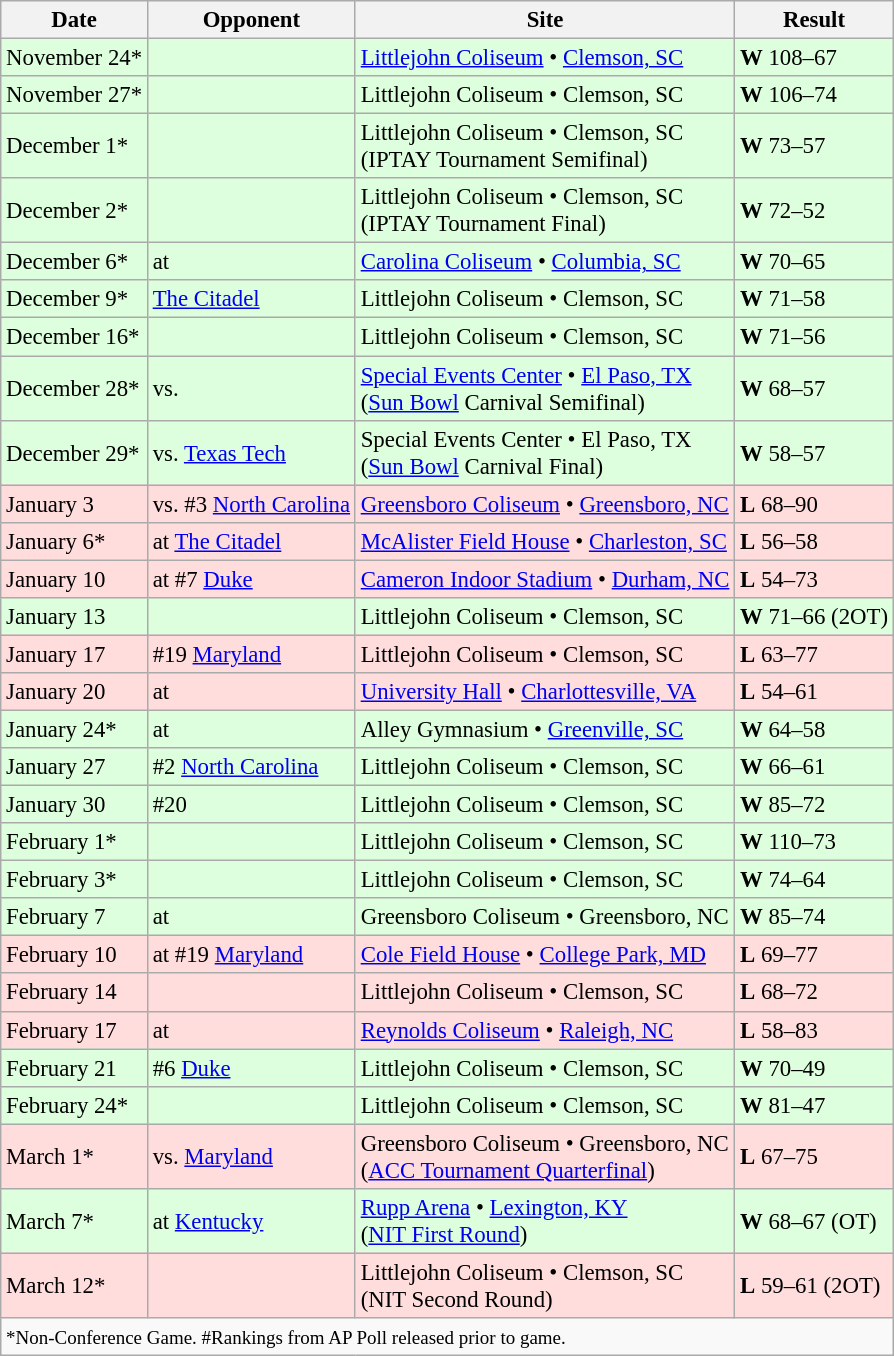<table class="wikitable" style="font-size:95%;">
<tr>
<th>Date</th>
<th>Opponent</th>
<th> Site</th>
<th>Result</th>
</tr>
<tr style="background: #ddffdd;">
<td>November 24*</td>
<td></td>
<td><a href='#'>Littlejohn Coliseum</a> • <a href='#'>Clemson, SC</a></td>
<td><strong>W</strong> 108–67</td>
</tr>
<tr style="background: #ddffdd;">
<td>November 27*</td>
<td></td>
<td>Littlejohn Coliseum • Clemson, SC</td>
<td><strong>W</strong> 106–74</td>
</tr>
<tr style="background: #ddffdd;">
<td>December 1*</td>
<td></td>
<td>Littlejohn Coliseum • Clemson, SC<br>(IPTAY Tournament Semifinal)</td>
<td><strong>W</strong> 73–57</td>
</tr>
<tr style="background: #ddffdd;">
<td>December 2*</td>
<td></td>
<td>Littlejohn Coliseum • Clemson, SC<br>(IPTAY Tournament Final)</td>
<td><strong>W</strong> 72–52</td>
</tr>
<tr style="background: #ddffdd;">
<td>December 6*</td>
<td>at </td>
<td><a href='#'>Carolina Coliseum</a> • <a href='#'>Columbia, SC</a></td>
<td><strong>W</strong> 70–65</td>
</tr>
<tr style="background: #ddffdd;">
<td>December 9*</td>
<td><a href='#'>The Citadel</a></td>
<td>Littlejohn Coliseum • Clemson, SC</td>
<td><strong>W</strong> 71–58</td>
</tr>
<tr style="background: #ddffdd;">
<td>December 16*</td>
<td></td>
<td>Littlejohn Coliseum • Clemson, SC</td>
<td><strong>W</strong> 71–56</td>
</tr>
<tr style="background: #ddffdd;">
<td>December 28*</td>
<td>vs. </td>
<td><a href='#'>Special Events Center</a> • <a href='#'>El Paso, TX</a><br>(<a href='#'>Sun Bowl</a> Carnival Semifinal)</td>
<td><strong>W</strong> 68–57</td>
</tr>
<tr style="background: #ddffdd;">
<td>December 29*</td>
<td>vs. <a href='#'>Texas Tech</a></td>
<td>Special Events Center • El Paso, TX<br>(<a href='#'>Sun Bowl</a> Carnival Final)</td>
<td><strong>W</strong> 58–57</td>
</tr>
<tr style="background: #ffdddd;">
<td>January 3</td>
<td>vs. #3 <a href='#'>North Carolina</a></td>
<td><a href='#'>Greensboro Coliseum</a> • <a href='#'>Greensboro, NC</a></td>
<td><strong>L</strong> 68–90</td>
</tr>
<tr style="background: #ffdddd;">
<td>January 6*</td>
<td>at <a href='#'>The Citadel</a></td>
<td><a href='#'>McAlister Field House</a> • <a href='#'>Charleston, SC</a></td>
<td><strong>L</strong> 56–58</td>
</tr>
<tr style="background: #ffdddd;">
<td>January 10</td>
<td>at #7 <a href='#'>Duke</a></td>
<td><a href='#'>Cameron Indoor Stadium</a> • <a href='#'>Durham, NC</a></td>
<td><strong>L</strong> 54–73</td>
</tr>
<tr style="background: #ddffdd;">
<td>January 13</td>
<td></td>
<td>Littlejohn Coliseum • Clemson, SC</td>
<td><strong>W</strong> 71–66 (2OT)</td>
</tr>
<tr style="background: #ffdddd;">
<td>January 17</td>
<td>#19 <a href='#'>Maryland</a></td>
<td>Littlejohn Coliseum • Clemson, SC</td>
<td><strong>L</strong> 63–77</td>
</tr>
<tr style="background: #ffdddd;">
<td>January 20</td>
<td>at </td>
<td><a href='#'>University Hall</a> • <a href='#'>Charlottesville, VA</a></td>
<td><strong>L</strong> 54–61</td>
</tr>
<tr style="background: #ddffdd;">
<td>January 24*</td>
<td>at </td>
<td>Alley Gymnasium • <a href='#'>Greenville, SC</a></td>
<td><strong>W</strong> 64–58</td>
</tr>
<tr style="background: #ddffdd;">
<td>January 27</td>
<td>#2 <a href='#'>North Carolina</a></td>
<td>Littlejohn Coliseum • Clemson, SC</td>
<td><strong>W</strong> 66–61</td>
</tr>
<tr style="background: #ddffdd;">
<td>January 30</td>
<td>#20 </td>
<td>Littlejohn Coliseum • Clemson, SC</td>
<td><strong>W</strong> 85–72</td>
</tr>
<tr style="background: #ddffdd;">
<td>February 1*</td>
<td></td>
<td>Littlejohn Coliseum • Clemson, SC</td>
<td><strong>W</strong> 110–73</td>
</tr>
<tr style="background: #ddffdd;">
<td>February 3*</td>
<td></td>
<td>Littlejohn Coliseum • Clemson, SC</td>
<td><strong>W</strong> 74–64</td>
</tr>
<tr style="background: #ddffdd;">
<td>February 7</td>
<td>at </td>
<td>Greensboro Coliseum • Greensboro, NC</td>
<td><strong>W</strong> 85–74</td>
</tr>
<tr style="background: #ffdddd;">
<td>February 10</td>
<td>at #19 <a href='#'>Maryland</a></td>
<td><a href='#'>Cole Field House</a> • <a href='#'>College Park, MD</a></td>
<td><strong>L</strong> 69–77</td>
</tr>
<tr style="background: #ffdddd;">
<td>February 14</td>
<td></td>
<td>Littlejohn Coliseum • Clemson, SC</td>
<td><strong>L</strong> 68–72</td>
</tr>
<tr style="background: #ffdddd;">
<td>February 17</td>
<td>at </td>
<td><a href='#'>Reynolds Coliseum</a> • <a href='#'>Raleigh, NC</a></td>
<td><strong>L</strong> 58–83</td>
</tr>
<tr style="background: #ddffdd;">
<td>February 21</td>
<td>#6 <a href='#'>Duke</a></td>
<td>Littlejohn Coliseum • Clemson, SC</td>
<td><strong>W</strong> 70–49</td>
</tr>
<tr style="background: #ddffdd;">
<td>February 24*</td>
<td></td>
<td>Littlejohn Coliseum • Clemson, SC</td>
<td><strong>W</strong> 81–47</td>
</tr>
<tr style="background: #ffdddd;">
<td>March 1*</td>
<td>vs. <a href='#'>Maryland</a></td>
<td>Greensboro Coliseum • Greensboro, NC<br>(<a href='#'>ACC Tournament Quarterfinal</a>)</td>
<td><strong>L</strong> 67–75</td>
</tr>
<tr style="background: #ddffdd;">
<td>March 7*</td>
<td>at <a href='#'>Kentucky</a></td>
<td><a href='#'>Rupp Arena</a> • <a href='#'>Lexington, KY</a><br>(<a href='#'>NIT First Round</a>)</td>
<td><strong>W</strong> 68–67 (OT)</td>
</tr>
<tr style="background: #ffdddd;">
<td>March 12*</td>
<td></td>
<td>Littlejohn Coliseum • Clemson, SC<br>(NIT Second Round)</td>
<td><strong>L</strong> 59–61 (2OT)</td>
</tr>
<tr style="background:#f9f9f9;">
<td colspan=5><small>*Non-Conference Game. #Rankings from AP Poll released prior to game.</small></td>
</tr>
</table>
